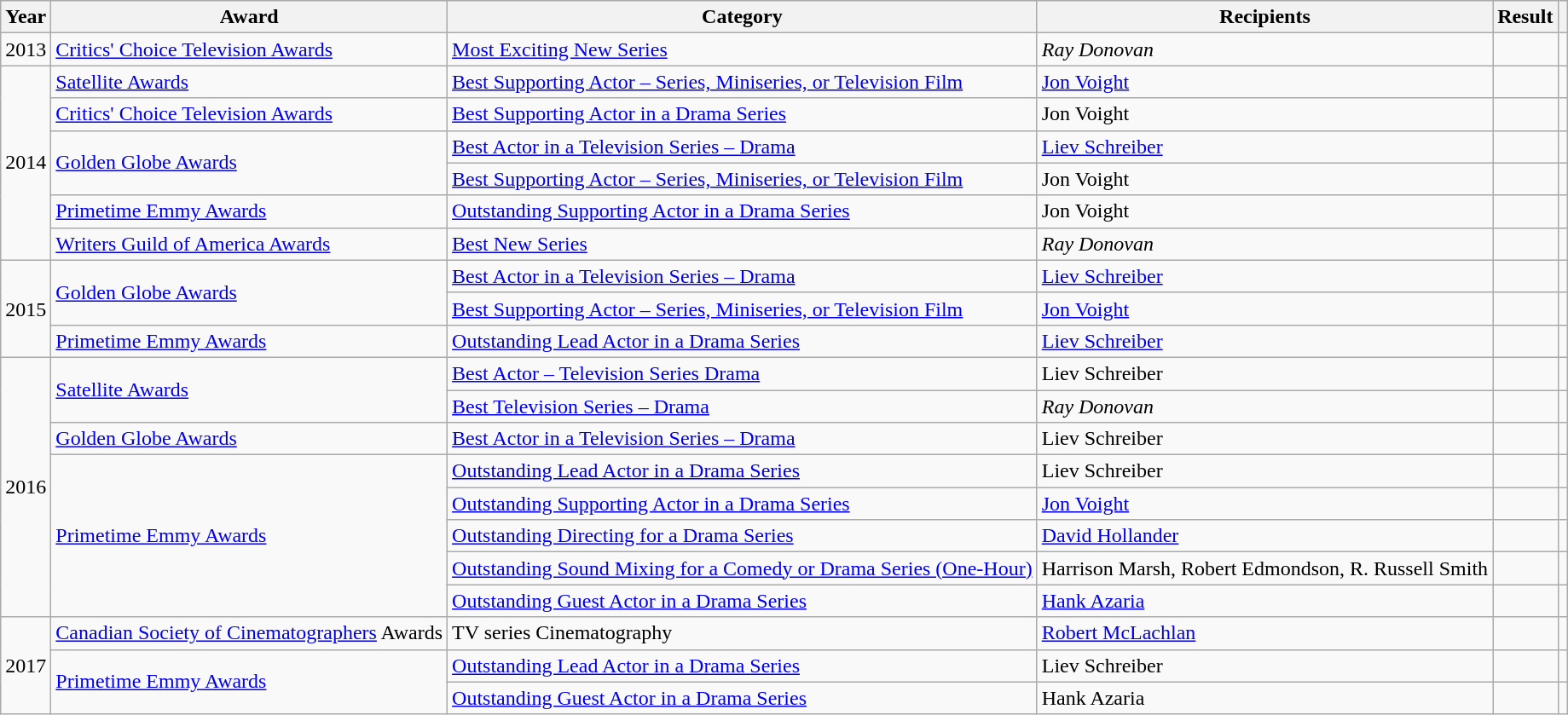<table class="wikitable sortable plainrowheaders">
<tr>
<th scope="col">Year</th>
<th scope="col">Award</th>
<th scope="col">Category</th>
<th scope="col">Recipients</th>
<th scope="col">Result</th>
<th scope="col" class="unsortable"></th>
</tr>
<tr>
<td>2013</td>
<td><a href='#'>Critics' Choice Television Awards</a></td>
<td><a href='#'>Most Exciting New Series</a></td>
<td><em>Ray Donovan</em></td>
<td></td>
<td style="text-align:center;"></td>
</tr>
<tr>
<td rowspan="6">2014</td>
<td><a href='#'>Satellite Awards</a></td>
<td><a href='#'>Best Supporting Actor – Series, Miniseries, or Television Film</a></td>
<td><a href='#'>Jon Voight</a></td>
<td></td>
<td style="text-align:center;"></td>
</tr>
<tr>
<td><a href='#'>Critics' Choice Television Awards</a></td>
<td><a href='#'>Best Supporting Actor in a Drama Series</a></td>
<td>Jon Voight</td>
<td></td>
<td style="text-align:center;"></td>
</tr>
<tr>
<td rowspan="2"><a href='#'>Golden Globe Awards</a></td>
<td><a href='#'>Best Actor in a Television Series – Drama</a></td>
<td><a href='#'>Liev Schreiber</a></td>
<td></td>
<td style="text-align:center;"></td>
</tr>
<tr>
<td><a href='#'>Best Supporting Actor – Series, Miniseries, or Television Film</a></td>
<td>Jon Voight</td>
<td></td>
<td style="text-align:center;"></td>
</tr>
<tr>
<td><a href='#'>Primetime Emmy Awards</a></td>
<td><a href='#'>Outstanding Supporting Actor in a Drama Series</a></td>
<td>Jon Voight</td>
<td></td>
<td style="text-align:center;"></td>
</tr>
<tr>
<td><a href='#'>Writers Guild of America Awards</a></td>
<td><a href='#'>Best New Series</a></td>
<td><em>Ray Donovan</em></td>
<td></td>
<td style="text-align:center;"></td>
</tr>
<tr>
<td rowspan="3">2015</td>
<td rowspan="2"><a href='#'>Golden Globe Awards</a></td>
<td><a href='#'>Best Actor in a Television Series – Drama</a></td>
<td><a href='#'>Liev Schreiber</a></td>
<td></td>
<td style="text-align:center;"></td>
</tr>
<tr>
<td><a href='#'>Best Supporting Actor – Series, Miniseries, or Television Film</a></td>
<td><a href='#'>Jon Voight</a></td>
<td></td>
<td style="text-align:center;"></td>
</tr>
<tr>
<td><a href='#'>Primetime Emmy Awards</a></td>
<td><a href='#'>Outstanding Lead Actor in a Drama Series</a></td>
<td><a href='#'>Liev Schreiber</a></td>
<td></td>
<td style="text-align:center;"></td>
</tr>
<tr>
<td rowspan="8">2016</td>
<td rowspan="2"><a href='#'>Satellite Awards</a></td>
<td><a href='#'>Best Actor – Television Series Drama</a></td>
<td>Liev Schreiber</td>
<td></td>
<td style="text-align:center;"></td>
</tr>
<tr>
<td><a href='#'>Best Television Series – Drama</a></td>
<td><em>Ray Donovan</em></td>
<td></td>
<td style="text-align:center;"></td>
</tr>
<tr>
<td><a href='#'>Golden Globe Awards</a></td>
<td><a href='#'>Best Actor in a Television Series – Drama</a></td>
<td>Liev Schreiber</td>
<td></td>
<td style="text-align:center;"></td>
</tr>
<tr>
<td rowspan="5"><a href='#'>Primetime Emmy Awards</a></td>
<td><a href='#'>Outstanding Lead Actor in a Drama Series</a></td>
<td>Liev Schreiber</td>
<td></td>
<td style="text-align:center;"></td>
</tr>
<tr>
<td><a href='#'>Outstanding Supporting Actor in a Drama Series</a></td>
<td><a href='#'>Jon Voight</a></td>
<td></td>
<td style="text-align:center;"></td>
</tr>
<tr>
<td><a href='#'>Outstanding Directing for a Drama Series</a></td>
<td><a href='#'>David Hollander</a></td>
<td></td>
<td style="text-align:center;"></td>
</tr>
<tr>
<td><a href='#'>Outstanding Sound Mixing for a Comedy or Drama Series (One-Hour)</a></td>
<td>Harrison Marsh, Robert Edmondson, R. Russell Smith</td>
<td></td>
<td style="text-align:center;"></td>
</tr>
<tr>
<td><a href='#'>Outstanding Guest Actor in a Drama Series</a></td>
<td><a href='#'>Hank Azaria</a></td>
<td></td>
<td style="text-align:center;"></td>
</tr>
<tr>
<td rowspan="3">2017</td>
<td><a href='#'>Canadian Society of Cinematographers</a> Awards</td>
<td>TV series Cinematography</td>
<td><a href='#'>Robert McLachlan</a></td>
<td></td>
<td style="text-align:center;"></td>
</tr>
<tr>
<td rowspan="2"><a href='#'>Primetime Emmy Awards</a></td>
<td><a href='#'>Outstanding Lead Actor in a Drama Series</a></td>
<td>Liev Schreiber</td>
<td></td>
<td style="text-align:center;"></td>
</tr>
<tr>
<td><a href='#'>Outstanding Guest Actor in a Drama Series</a></td>
<td>Hank Azaria</td>
<td></td>
<td style="text-align:center;"></td>
</tr>
</table>
